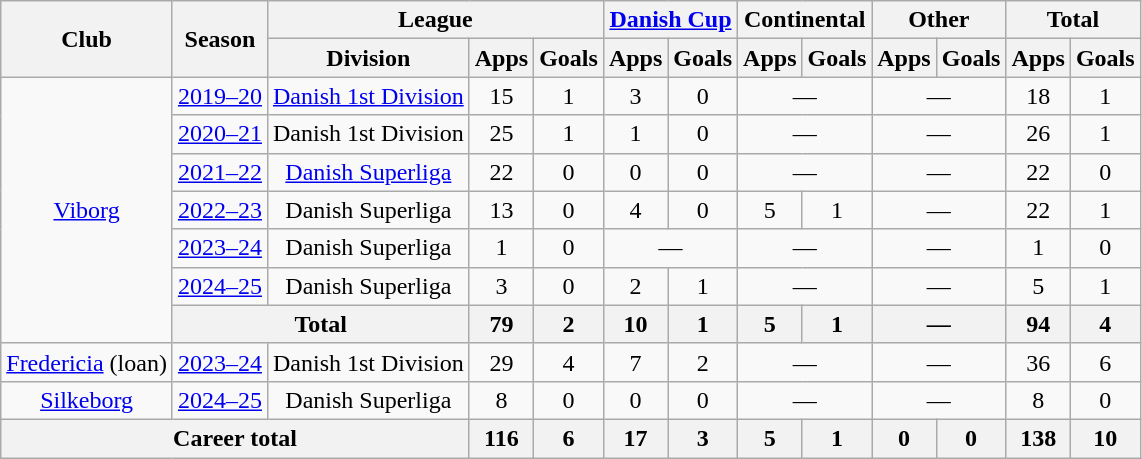<table class="wikitable" style="text-align:center">
<tr>
<th rowspan="2">Club</th>
<th rowspan="2">Season</th>
<th colspan="3">League</th>
<th colspan="2"><a href='#'>Danish Cup</a></th>
<th colspan="2">Continental</th>
<th colspan="2">Other</th>
<th colspan="2">Total</th>
</tr>
<tr>
<th>Division</th>
<th>Apps</th>
<th>Goals</th>
<th>Apps</th>
<th>Goals</th>
<th>Apps</th>
<th>Goals</th>
<th>Apps</th>
<th>Goals</th>
<th>Apps</th>
<th>Goals</th>
</tr>
<tr>
<td rowspan="7"><a href='#'>Viborg</a></td>
<td><a href='#'>2019–20</a></td>
<td><a href='#'>Danish 1st Division</a></td>
<td>15</td>
<td>1</td>
<td>3</td>
<td>0</td>
<td colspan="2">—</td>
<td colspan="2">—</td>
<td>18</td>
<td>1</td>
</tr>
<tr>
<td><a href='#'>2020–21</a></td>
<td>Danish 1st Division</td>
<td>25</td>
<td>1</td>
<td>1</td>
<td>0</td>
<td colspan="2">—</td>
<td colspan="2">—</td>
<td>26</td>
<td>1</td>
</tr>
<tr>
<td><a href='#'>2021–22</a></td>
<td><a href='#'>Danish Superliga</a></td>
<td>22</td>
<td>0</td>
<td>0</td>
<td>0</td>
<td colspan="2">—</td>
<td colspan="2">—</td>
<td>22</td>
<td>0</td>
</tr>
<tr>
<td><a href='#'>2022–23</a></td>
<td>Danish Superliga</td>
<td>13</td>
<td>0</td>
<td>4</td>
<td>0</td>
<td>5</td>
<td>1</td>
<td colspan="2">—</td>
<td>22</td>
<td>1</td>
</tr>
<tr>
<td><a href='#'>2023–24</a></td>
<td>Danish Superliga</td>
<td>1</td>
<td>0</td>
<td colspan="2">—</td>
<td colspan="2">—</td>
<td colspan="2">—</td>
<td>1</td>
<td>0</td>
</tr>
<tr>
<td><a href='#'>2024–25</a></td>
<td>Danish Superliga</td>
<td>3</td>
<td>0</td>
<td>2</td>
<td>1</td>
<td colspan="2">—</td>
<td colspan="2">—</td>
<td>5</td>
<td>1</td>
</tr>
<tr>
<th colspan="2">Total</th>
<th>79</th>
<th>2</th>
<th>10</th>
<th>1</th>
<th>5</th>
<th>1</th>
<th colspan="2">—</th>
<th>94</th>
<th>4</th>
</tr>
<tr>
<td><a href='#'>Fredericia</a> (loan)</td>
<td><a href='#'>2023–24</a></td>
<td>Danish 1st Division</td>
<td>29</td>
<td>4</td>
<td>7</td>
<td>2</td>
<td colspan="2">—</td>
<td colspan="2">—</td>
<td>36</td>
<td>6</td>
</tr>
<tr>
<td><a href='#'>Silkeborg</a></td>
<td><a href='#'>2024–25</a></td>
<td>Danish Superliga</td>
<td>8</td>
<td>0</td>
<td>0</td>
<td>0</td>
<td colspan="2">—</td>
<td colspan="2">—</td>
<td>8</td>
<td>0</td>
</tr>
<tr>
<th colspan="3">Career total</th>
<th>116</th>
<th>6</th>
<th>17</th>
<th>3</th>
<th>5</th>
<th>1</th>
<th>0</th>
<th>0</th>
<th>138</th>
<th>10</th>
</tr>
</table>
